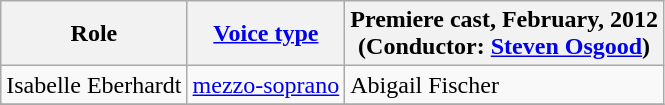<table class="wikitable">
<tr>
<th>Role</th>
<th><a href='#'>Voice type</a></th>
<th>Premiere cast, February, 2012<br>(Conductor: <a href='#'>Steven Osgood</a>)</th>
</tr>
<tr>
<td>Isabelle Eberhardt</td>
<td><a href='#'>mezzo-soprano</a></td>
<td>Abigail Fischer</td>
</tr>
<tr>
</tr>
</table>
